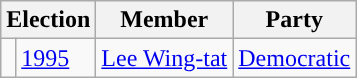<table class="wikitable">
<tr>
<th colspan="2">Election</th>
<th>Member</th>
<th>Party</th>
</tr>
<tr>
<td style="background-color: "></td>
<td><a href='#'>1995</a></td>
<td><a href='#'>Lee Wing-tat</a></td>
<td><a href='#'>Democratic</a></td>
</tr>
</table>
